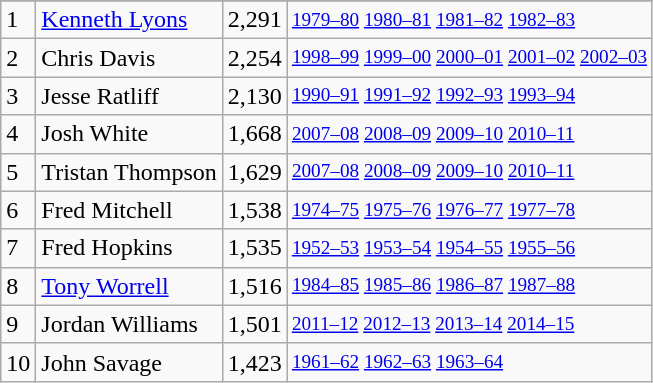<table class="wikitable">
<tr>
</tr>
<tr>
<td>1</td>
<td><a href='#'>Kenneth Lyons</a></td>
<td>2,291</td>
<td style="font-size:80%;"><a href='#'>1979–80</a> <a href='#'>1980–81</a> <a href='#'>1981–82</a> <a href='#'>1982–83</a></td>
</tr>
<tr>
<td>2</td>
<td>Chris Davis</td>
<td>2,254</td>
<td style="font-size:80%;"><a href='#'>1998–99</a> <a href='#'>1999–00</a> <a href='#'>2000–01</a> <a href='#'>2001–02</a> <a href='#'>2002–03</a></td>
</tr>
<tr>
<td>3</td>
<td>Jesse Ratliff</td>
<td>2,130</td>
<td style="font-size:80%;"><a href='#'>1990–91</a> <a href='#'>1991–92</a> <a href='#'>1992–93</a> <a href='#'>1993–94</a></td>
</tr>
<tr>
<td>4</td>
<td>Josh White</td>
<td>1,668</td>
<td style="font-size:80%;"><a href='#'>2007–08</a> <a href='#'>2008–09</a> <a href='#'>2009–10</a> <a href='#'>2010–11</a></td>
</tr>
<tr>
<td>5</td>
<td>Tristan Thompson</td>
<td>1,629</td>
<td style="font-size:80%;"><a href='#'>2007–08</a> <a href='#'>2008–09</a> <a href='#'>2009–10</a> <a href='#'>2010–11</a></td>
</tr>
<tr>
<td>6</td>
<td>Fred Mitchell</td>
<td>1,538</td>
<td style="font-size:80%;"><a href='#'>1974–75</a> <a href='#'>1975–76</a> <a href='#'>1976–77</a> <a href='#'>1977–78</a></td>
</tr>
<tr>
<td>7</td>
<td>Fred Hopkins</td>
<td>1,535</td>
<td style="font-size:80%;"><a href='#'>1952–53</a> <a href='#'>1953–54</a> <a href='#'>1954–55</a> <a href='#'>1955–56</a></td>
</tr>
<tr>
<td>8</td>
<td><a href='#'>Tony Worrell</a></td>
<td>1,516</td>
<td style="font-size:80%;"><a href='#'>1984–85</a> <a href='#'>1985–86</a> <a href='#'>1986–87</a> <a href='#'>1987–88</a></td>
</tr>
<tr>
<td>9</td>
<td>Jordan Williams</td>
<td>1,501</td>
<td style="font-size:80%;"><a href='#'>2011–12</a> <a href='#'>2012–13</a> <a href='#'>2013–14</a> <a href='#'>2014–15</a></td>
</tr>
<tr>
<td>10</td>
<td>John Savage</td>
<td>1,423</td>
<td style="font-size:80%;"><a href='#'>1961–62</a> <a href='#'>1962–63</a> <a href='#'>1963–64</a></td>
</tr>
</table>
